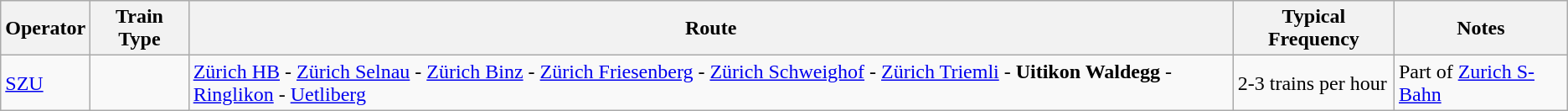<table class="wikitable vatop">
<tr>
<th>Operator</th>
<th>Train Type</th>
<th>Route</th>
<th>Typical Frequency</th>
<th>Notes</th>
</tr>
<tr>
<td><a href='#'>SZU</a></td>
<td></td>
<td><a href='#'>Zürich HB</a> - <a href='#'>Zürich Selnau</a> - <a href='#'>Zürich Binz</a> - <a href='#'>Zürich Friesenberg</a> - <a href='#'>Zürich Schweighof</a> - <a href='#'>Zürich Triemli</a> - <strong>Uitikon Waldegg</strong> - <a href='#'>Ringlikon</a> - <a href='#'>Uetliberg</a></td>
<td>2-3 trains per hour</td>
<td>Part of <a href='#'>Zurich S-Bahn</a></td>
</tr>
</table>
